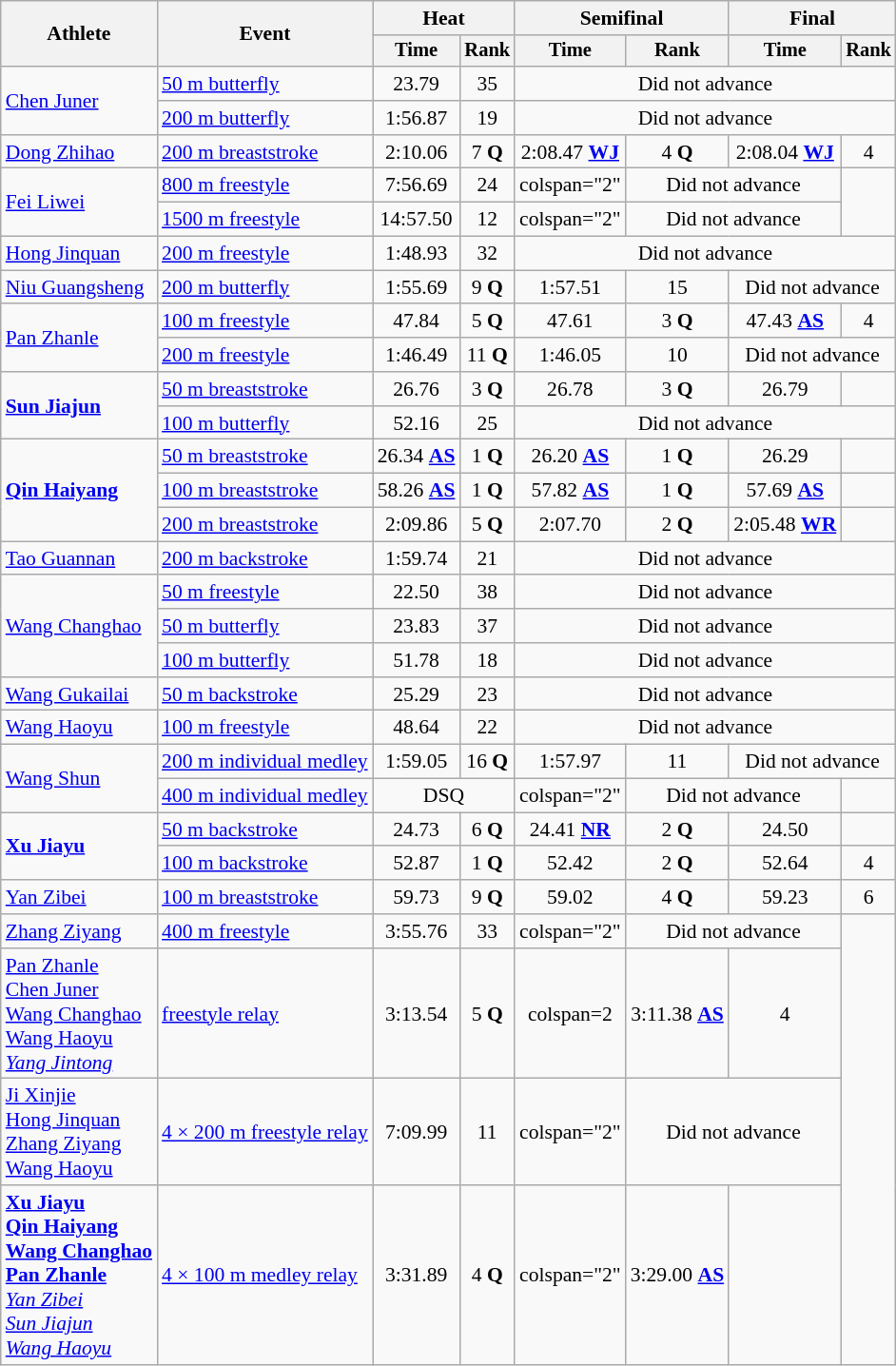<table class="wikitable" style="text-align:center; font-size:90%;">
<tr>
<th rowspan="2">Athlete</th>
<th rowspan="2">Event</th>
<th colspan="2">Heat</th>
<th colspan="2">Semifinal</th>
<th colspan="2">Final</th>
</tr>
<tr style="font-size:95%">
<th>Time</th>
<th>Rank</th>
<th>Time</th>
<th>Rank</th>
<th>Time</th>
<th>Rank</th>
</tr>
<tr>
<td align=left rowspan=2><a href='#'>Chen Juner</a></td>
<td align=left><a href='#'>50 m butterfly</a></td>
<td>23.79</td>
<td>35</td>
<td colspan=4>Did not advance</td>
</tr>
<tr>
<td align=left><a href='#'>200 m butterfly</a></td>
<td>1:56.87</td>
<td>19</td>
<td colspan=4>Did not advance</td>
</tr>
<tr align=center>
<td align=left><a href='#'>Dong Zhihao</a></td>
<td align=left><a href='#'>200 m breaststroke</a></td>
<td>2:10.06</td>
<td>7 <strong>Q</strong></td>
<td>2:08.47 <strong><a href='#'>WJ</a></strong></td>
<td>4 <strong>Q</strong></td>
<td>2:08.04 <strong><a href='#'>WJ</a></strong></td>
<td>4</td>
</tr>
<tr>
<td align=left rowspan=2><a href='#'>Fei Liwei</a></td>
<td align=left><a href='#'>800 m freestyle</a></td>
<td>7:56.69</td>
<td>24</td>
<td>colspan="2" </td>
<td colspan="2">Did not advance</td>
</tr>
<tr>
<td align=left><a href='#'>1500 m freestyle</a></td>
<td>14:57.50</td>
<td>12</td>
<td>colspan="2" </td>
<td colspan="2">Did not advance</td>
</tr>
<tr>
<td align=left><a href='#'>Hong Jinquan</a></td>
<td align=left><a href='#'>200 m freestyle</a></td>
<td>1:48.93</td>
<td>32</td>
<td colspan=4>Did not advance</td>
</tr>
<tr>
<td align=left><a href='#'>Niu Guangsheng</a></td>
<td align=left><a href='#'>200 m butterfly</a></td>
<td>1:55.69</td>
<td>9 <strong>Q</strong></td>
<td>1:57.51</td>
<td>15</td>
<td colspan="2">Did not advance</td>
</tr>
<tr>
<td align=left rowspan=2><a href='#'>Pan Zhanle</a></td>
<td align=left><a href='#'>100 m freestyle</a></td>
<td>47.84</td>
<td>5 <strong>Q</strong></td>
<td>47.61</td>
<td>3 <strong>Q</strong></td>
<td>47.43 <strong><a href='#'>AS</a></strong></td>
<td>4</td>
</tr>
<tr>
<td align=left><a href='#'>200 m freestyle</a></td>
<td>1:46.49</td>
<td>11 <strong>Q</strong></td>
<td>1:46.05</td>
<td>10</td>
<td colspan=2>Did not advance</td>
</tr>
<tr align=center>
<td align=left rowspan=2><strong><a href='#'>Sun Jiajun</a></strong></td>
<td align=left><a href='#'>50 m breaststroke</a></td>
<td>26.76</td>
<td>3 <strong>Q</strong></td>
<td>26.78</td>
<td>3 <strong>Q</strong></td>
<td>26.79</td>
<td></td>
</tr>
<tr>
<td align=left><a href='#'>100 m butterfly</a></td>
<td>52.16</td>
<td>25</td>
<td colspan=4>Did not advance</td>
</tr>
<tr align=center>
<td align=left rowspan=3><strong><a href='#'>Qin Haiyang</a></strong></td>
<td align=left><a href='#'>50 m breaststroke</a></td>
<td>26.34 <strong><a href='#'>AS</a></strong></td>
<td>1 <strong>Q</strong></td>
<td>26.20 <strong><a href='#'>AS</a></strong></td>
<td>1 <strong>Q</strong></td>
<td>26.29</td>
<td></td>
</tr>
<tr>
<td align=left><a href='#'>100 m breaststroke</a></td>
<td>58.26 <strong><a href='#'>AS</a></strong></td>
<td>1 <strong>Q</strong></td>
<td>57.82 <strong><a href='#'>AS</a></strong></td>
<td>1 <strong>Q</strong></td>
<td>57.69 <strong><a href='#'>AS</a></strong></td>
<td></td>
</tr>
<tr>
<td align=left><a href='#'>200 m breaststroke</a></td>
<td>2:09.86</td>
<td>5 <strong>Q</strong></td>
<td>2:07.70</td>
<td>2 <strong>Q</strong></td>
<td>2:05.48 <strong><a href='#'>WR</a></strong></td>
<td></td>
</tr>
<tr align=center>
<td align=left><a href='#'>Tao Guannan</a></td>
<td align=left><a href='#'>200 m backstroke</a></td>
<td>1:59.74</td>
<td>21</td>
<td colspan=4>Did not advance</td>
</tr>
<tr>
<td align=left rowspan=3><a href='#'>Wang Changhao</a></td>
<td align=left><a href='#'>50 m freestyle</a></td>
<td>22.50</td>
<td>38</td>
<td colspan=4>Did not advance</td>
</tr>
<tr>
<td align=left><a href='#'>50 m butterfly</a></td>
<td>23.83</td>
<td>37</td>
<td colspan=4>Did not advance</td>
</tr>
<tr>
<td align=left><a href='#'>100 m butterfly</a></td>
<td>51.78</td>
<td>18</td>
<td colspan=4>Did not advance</td>
</tr>
<tr>
<td align=left><a href='#'>Wang Gukailai</a></td>
<td align=left><a href='#'>50 m backstroke</a></td>
<td>25.29</td>
<td>23</td>
<td colspan=4>Did not advance</td>
</tr>
<tr>
<td align=left><a href='#'>Wang Haoyu</a></td>
<td align=left><a href='#'>100 m freestyle</a></td>
<td>48.64</td>
<td>22</td>
<td colspan=4>Did not advance</td>
</tr>
<tr>
<td align=left rowspan=2><a href='#'>Wang Shun</a></td>
<td align=left><a href='#'>200 m individual medley</a></td>
<td>1:59.05</td>
<td>16 <strong>Q</strong></td>
<td>1:57.97</td>
<td>11</td>
<td colspan=2>Did not advance</td>
</tr>
<tr>
<td align=left><a href='#'>400 m individual medley</a></td>
<td colspan="2">DSQ</td>
<td>colspan="2" </td>
<td colspan="2">Did not advance</td>
</tr>
<tr align=center>
<td align=left rowspan=2><strong><a href='#'>Xu Jiayu</a></strong></td>
<td align=left><a href='#'>50 m backstroke</a></td>
<td>24.73</td>
<td>6 <strong>Q</strong></td>
<td>24.41 <strong><a href='#'>NR</a></strong></td>
<td>2 <strong>Q</strong></td>
<td>24.50</td>
<td></td>
</tr>
<tr>
<td align=left><a href='#'>100 m backstroke</a></td>
<td>52.87</td>
<td>1 <strong>Q</strong></td>
<td>52.42</td>
<td>2 <strong>Q</strong></td>
<td>52.64</td>
<td>4</td>
</tr>
<tr>
<td align=left><a href='#'>Yan Zibei</a></td>
<td align=left><a href='#'>100 m breaststroke</a></td>
<td>59.73</td>
<td>9 <strong>Q</strong></td>
<td>59.02</td>
<td>4 <strong>Q</strong></td>
<td>59.23</td>
<td>6</td>
</tr>
<tr>
<td align=left><a href='#'>Zhang Ziyang</a></td>
<td align=left><a href='#'>400 m freestyle</a></td>
<td>3:55.76</td>
<td>33</td>
<td>colspan="2" </td>
<td colspan="2">Did not advance</td>
</tr>
<tr>
<td align=left><a href='#'>Pan Zhanle</a> <br><a href='#'>Chen Juner</a> <br><a href='#'>Wang Changhao</a> <br><a href='#'>Wang Haoyu</a><br> <em><a href='#'>Yang Jintong</a></em></td>
<td align=left><a href='#'> freestyle relay</a></td>
<td>3:13.54</td>
<td>5 <strong>Q</strong></td>
<td>colspan=2 </td>
<td>3:11.38 <strong><a href='#'>AS</a></strong></td>
<td>4</td>
</tr>
<tr>
<td align=left><a href='#'>Ji Xinjie</a> <br><a href='#'>Hong Jinquan</a> <br><a href='#'>Zhang Ziyang</a> <br><a href='#'>Wang Haoyu</a></td>
<td align=left><a href='#'>4 × 200 m freestyle relay</a></td>
<td>7:09.99</td>
<td>11</td>
<td>colspan="2" </td>
<td colspan="2">Did not advance</td>
</tr>
<tr>
<td align=left><strong><a href='#'>Xu Jiayu</a><br><a href='#'>Qin Haiyang</a><br><a href='#'>Wang Changhao</a><br><a href='#'>Pan Zhanle</a></strong><br><em><a href='#'>Yan Zibei</a><br><a href='#'>Sun Jiajun</a><br><a href='#'>Wang Haoyu</a></em></td>
<td align=left><a href='#'>4 × 100 m medley relay</a></td>
<td>3:31.89</td>
<td>4 <strong>Q</strong></td>
<td>colspan="2" </td>
<td>3:29.00 <strong><a href='#'>AS</a></strong></td>
<td></td>
</tr>
</table>
